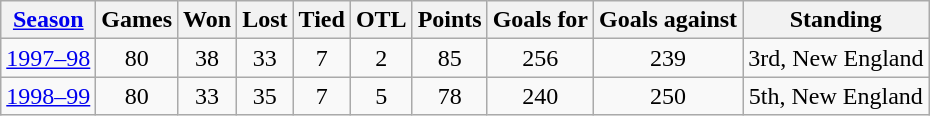<table class="wikitable" style="text-align:center">
<tr>
<th><a href='#'>Season</a></th>
<th>Games</th>
<th>Won</th>
<th>Lost</th>
<th>Tied</th>
<th>OTL</th>
<th>Points</th>
<th>Goals for</th>
<th>Goals against</th>
<th>Standing</th>
</tr>
<tr>
<td><a href='#'>1997–98</a></td>
<td>80</td>
<td>38</td>
<td>33</td>
<td>7</td>
<td>2</td>
<td>85</td>
<td>256</td>
<td>239</td>
<td>3rd, New England</td>
</tr>
<tr>
<td><a href='#'>1998–99</a></td>
<td>80</td>
<td>33</td>
<td>35</td>
<td>7</td>
<td>5</td>
<td>78</td>
<td>240</td>
<td>250</td>
<td>5th, New England</td>
</tr>
</table>
